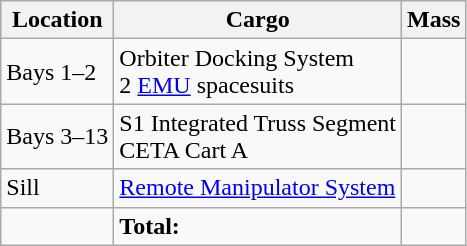<table class="wikitable">
<tr>
<th>Location</th>
<th>Cargo</th>
<th>Mass</th>
</tr>
<tr>
<td>Bays 1–2</td>
<td>Orbiter Docking System <br> 2 <a href='#'>EMU</a> spacesuits</td>
<td> <br> </td>
</tr>
<tr>
<td>Bays 3–13</td>
<td>S1 Integrated Truss Segment <br> CETA Cart A</td>
<td> <br> </td>
</tr>
<tr>
<td>Sill</td>
<td><a href='#'>Remote Manipulator System</a></td>
<td></td>
</tr>
<tr>
<td></td>
<td><strong>Total:</strong></td>
<td><strong></strong></td>
</tr>
</table>
